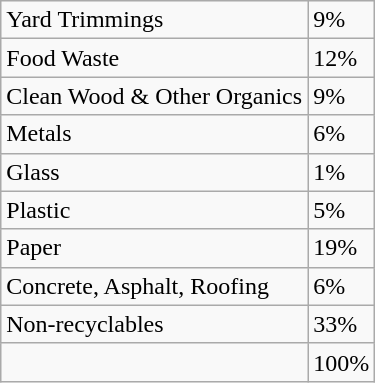<table class="wikitable">
<tr>
<td>Yard Trimmings</td>
<td>9%</td>
</tr>
<tr>
<td>Food Waste</td>
<td>12%</td>
</tr>
<tr>
<td>Clean Wood & Other Organics</td>
<td>9%</td>
</tr>
<tr>
<td>Metals</td>
<td>6%</td>
</tr>
<tr>
<td>Glass</td>
<td>1%</td>
</tr>
<tr>
<td>Plastic</td>
<td>5%</td>
</tr>
<tr>
<td>Paper</td>
<td>19%</td>
</tr>
<tr>
<td>Concrete, Asphalt, Roofing</td>
<td>6%</td>
</tr>
<tr>
<td>Non-recyclables</td>
<td>33%</td>
</tr>
<tr>
<td></td>
<td>100%</td>
</tr>
</table>
